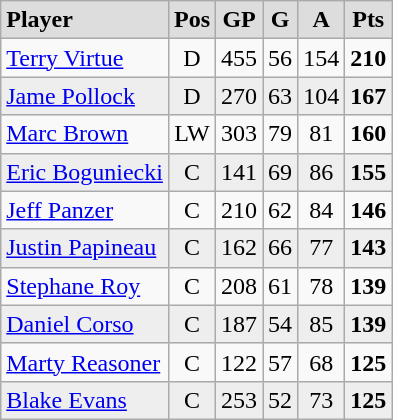<table class="wikitable">
<tr style="text-align:center; font-weight:bold; background:#ddd;"|>
<td style="text-align:left;">Player</td>
<td>Pos</td>
<td>GP</td>
<td>G</td>
<td>A</td>
<td>Pts</td>
</tr>
<tr style="text-align:center;">
<td style="text-align:left;"><a href='#'>Terry Virtue</a></td>
<td>D</td>
<td>455</td>
<td>56</td>
<td>154</td>
<td><strong>210</strong></td>
</tr>
<tr style="text-align:center; background:#eee;">
<td style="text-align:left;"><a href='#'>Jame Pollock</a></td>
<td>D</td>
<td>270</td>
<td>63</td>
<td>104</td>
<td><strong>167</strong></td>
</tr>
<tr style="text-align:center;">
<td style="text-align:left;"><a href='#'>Marc Brown</a></td>
<td>LW</td>
<td>303</td>
<td>79</td>
<td>81</td>
<td><strong>160</strong></td>
</tr>
<tr style="text-align:center; background:#eee;">
<td style="text-align:left;"><a href='#'>Eric Boguniecki</a></td>
<td>C</td>
<td>141</td>
<td>69</td>
<td>86</td>
<td><strong>155</strong></td>
</tr>
<tr style="text-align:center;">
<td style="text-align:left;"><a href='#'>Jeff Panzer</a></td>
<td>C</td>
<td>210</td>
<td>62</td>
<td>84</td>
<td><strong>146</strong></td>
</tr>
<tr style="text-align:center; background:#eee;">
<td style="text-align:left;"><a href='#'>Justin Papineau</a></td>
<td>C</td>
<td>162</td>
<td>66</td>
<td>77</td>
<td><strong>143</strong></td>
</tr>
<tr style="text-align:center;">
<td style="text-align:left;"><a href='#'>Stephane Roy</a></td>
<td>C</td>
<td>208</td>
<td>61</td>
<td>78</td>
<td><strong>139</strong></td>
</tr>
<tr style="text-align:center; background:#eee;">
<td style="text-align:left;"><a href='#'>Daniel Corso</a></td>
<td>C</td>
<td>187</td>
<td>54</td>
<td>85</td>
<td><strong>139</strong></td>
</tr>
<tr style="text-align:center;">
<td style="text-align:left;"><a href='#'>Marty Reasoner</a></td>
<td>C</td>
<td>122</td>
<td>57</td>
<td>68</td>
<td><strong>125</strong></td>
</tr>
<tr style="text-align:center; background:#eee;">
<td style="text-align:left;"><a href='#'>Blake Evans</a></td>
<td>C</td>
<td>253</td>
<td>52</td>
<td>73</td>
<td><strong>125</strong></td>
</tr>
</table>
